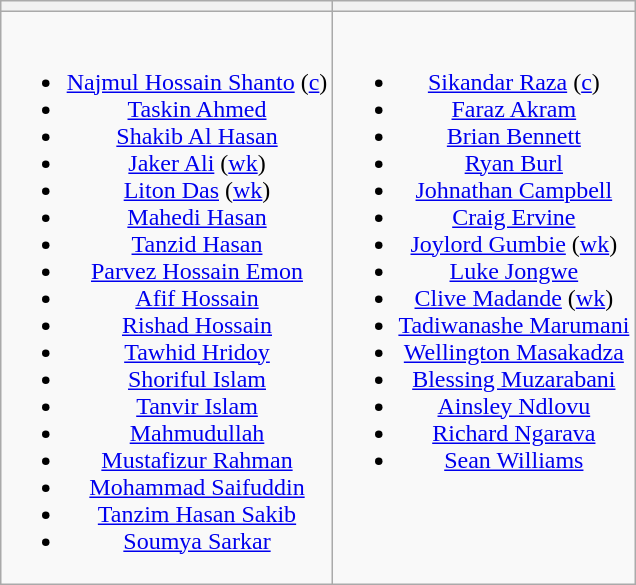<table class="wikitable" style="text-align:center;margin:auto">
<tr>
<th></th>
<th></th>
</tr>
<tr style="vertical-align:top">
<td><br><ul><li><a href='#'>Najmul Hossain Shanto</a> (<a href='#'>c</a>)</li><li><a href='#'>Taskin Ahmed</a></li><li><a href='#'>Shakib Al Hasan</a></li><li><a href='#'>Jaker Ali</a> (<a href='#'>wk</a>)</li><li><a href='#'>Liton Das</a> (<a href='#'>wk</a>)</li><li><a href='#'>Mahedi Hasan</a></li><li><a href='#'>Tanzid Hasan</a></li><li><a href='#'>Parvez Hossain Emon</a></li><li><a href='#'>Afif Hossain</a></li><li><a href='#'>Rishad Hossain</a></li><li><a href='#'>Tawhid Hridoy</a></li><li><a href='#'>Shoriful Islam</a></li><li><a href='#'>Tanvir Islam</a></li><li><a href='#'>Mahmudullah</a></li><li><a href='#'>Mustafizur Rahman</a></li><li><a href='#'>Mohammad Saifuddin</a></li><li><a href='#'>Tanzim Hasan Sakib</a></li><li><a href='#'>Soumya Sarkar</a></li></ul></td>
<td><br><ul><li><a href='#'>Sikandar Raza</a> (<a href='#'>c</a>)</li><li><a href='#'>Faraz Akram</a></li><li><a href='#'>Brian Bennett</a></li><li><a href='#'>Ryan Burl</a></li><li><a href='#'>Johnathan Campbell</a></li><li><a href='#'>Craig Ervine</a></li><li><a href='#'>Joylord Gumbie</a> (<a href='#'>wk</a>)</li><li><a href='#'>Luke Jongwe</a></li><li><a href='#'>Clive Madande</a> (<a href='#'>wk</a>)</li><li><a href='#'>Tadiwanashe Marumani</a></li><li><a href='#'>Wellington Masakadza</a></li><li><a href='#'>Blessing Muzarabani</a></li><li><a href='#'>Ainsley Ndlovu</a></li><li><a href='#'>Richard Ngarava</a></li><li><a href='#'>Sean Williams</a></li></ul></td>
</tr>
</table>
